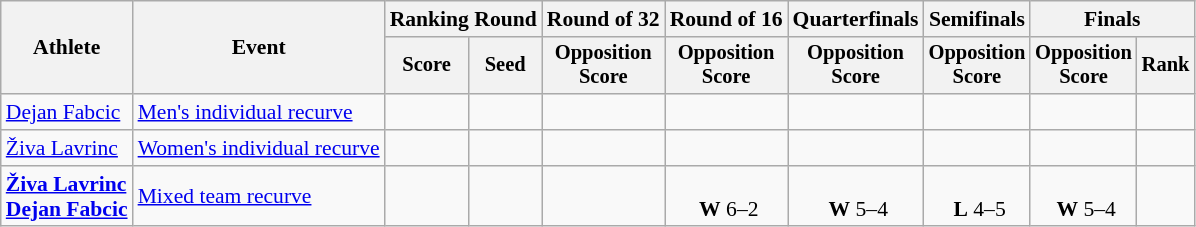<table class="wikitable" style="text-align: center; font-size:90%">
<tr>
<th rowspan="2">Athlete</th>
<th rowspan="2">Event</th>
<th colspan="2">Ranking Round</th>
<th>Round of 32</th>
<th>Round of 16</th>
<th>Quarterfinals</th>
<th>Semifinals</th>
<th colspan="2">Finals</th>
</tr>
<tr style="font-size:95%">
<th>Score</th>
<th>Seed</th>
<th>Opposition<br>Score</th>
<th>Opposition<br>Score</th>
<th>Opposition<br>Score</th>
<th>Opposition<br>Score</th>
<th>Opposition<br>Score</th>
<th>Rank</th>
</tr>
<tr>
<td align=left><a href='#'>Dejan Fabcic</a></td>
<td align=left><a href='#'>Men's individual recurve</a></td>
<td></td>
<td></td>
<td></td>
<td></td>
<td></td>
<td></td>
<td></td>
<td></td>
</tr>
<tr>
<td align=left><a href='#'>Živa Lavrinc</a></td>
<td align=left><a href='#'>Women's individual recurve</a></td>
<td></td>
<td></td>
<td></td>
<td></td>
<td></td>
<td></td>
<td></td>
<td></td>
</tr>
<tr>
<td align=left><strong><a href='#'>Živa Lavrinc</a></strong><br><strong><a href='#'>Dejan Fabcic</a></strong></td>
<td align=left><a href='#'>Mixed team recurve</a></td>
<td></td>
<td></td>
<td></td>
<td><br> <strong>W</strong> 6–2</td>
<td><br> <strong>W</strong> 5–4</td>
<td><br> <strong>L</strong> 4–5</td>
<td><br> <strong>W</strong> 5–4</td>
<td></td>
</tr>
</table>
